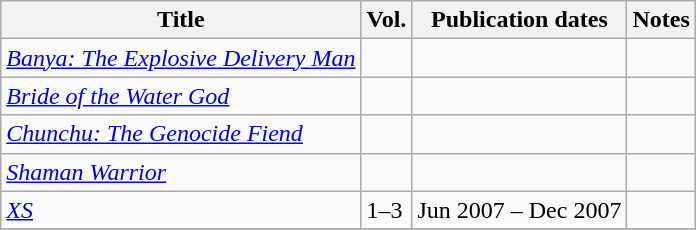<table class="wikitable">
<tr>
<th>Title</th>
<th>Vol.</th>
<th>Publication dates</th>
<th>Notes</th>
</tr>
<tr>
<td><em><a href='#'>Banya: The Explosive Delivery Man</a></em></td>
<td></td>
<td></td>
<td></td>
</tr>
<tr>
<td><em><a href='#'>Bride of the Water God</a></em></td>
<td></td>
<td></td>
<td></td>
</tr>
<tr>
<td><em><a href='#'>Chunchu: The Genocide Fiend</a></em></td>
<td></td>
<td></td>
<td></td>
</tr>
<tr>
<td><em><a href='#'>Shaman Warrior</a></em></td>
<td></td>
<td></td>
<td></td>
</tr>
<tr>
<td><em><a href='#'>XS</a></em></td>
<td>1–3</td>
<td>Jun 2007 – Dec 2007</td>
<td></td>
</tr>
<tr>
</tr>
</table>
